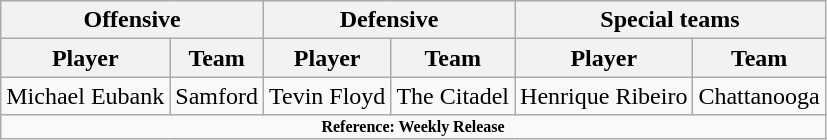<table class="wikitable" border="1">
<tr>
<th colspan="2">Offensive</th>
<th colspan="2">Defensive</th>
<th colspan="2">Special teams</th>
</tr>
<tr>
<th>Player</th>
<th>Team</th>
<th>Player</th>
<th>Team</th>
<th>Player</th>
<th>Team</th>
</tr>
<tr>
<td>Michael Eubank</td>
<td>Samford</td>
<td>Tevin Floyd</td>
<td>The Citadel</td>
<td>Henrique Ribeiro</td>
<td>Chattanooga</td>
</tr>
<tr>
<td colspan="8" style="font-size: 8pt" align="center"><strong>Reference: Weekly Release</strong></td>
</tr>
</table>
